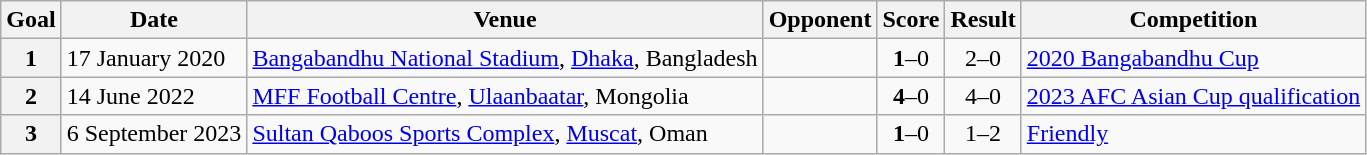<table class="wikitable plainrowheaders sortable">
<tr>
<th>Goal</th>
<th>Date</th>
<th>Venue</th>
<th>Opponent</th>
<th>Score</th>
<th>Result</th>
<th>Competition</th>
</tr>
<tr>
<th>1</th>
<td>17 January 2020</td>
<td><a href='#'>Bangabandhu National Stadium</a>, <a href='#'>Dhaka</a>, Bangladesh</td>
<td></td>
<td align="center"><strong>1</strong>–0</td>
<td align="center">2–0</td>
<td><a href='#'>2020 Bangabandhu Cup</a></td>
</tr>
<tr>
<th>2</th>
<td>14 June 2022</td>
<td><a href='#'>MFF Football Centre</a>, <a href='#'>Ulaanbaatar</a>, Mongolia</td>
<td></td>
<td align="center"><strong>4</strong>–0</td>
<td align="center">4–0</td>
<td><a href='#'>2023 AFC Asian Cup qualification</a></td>
</tr>
<tr>
<th>3</th>
<td>6 September 2023</td>
<td><a href='#'>Sultan Qaboos Sports Complex</a>, <a href='#'>Muscat</a>, Oman</td>
<td></td>
<td align="center"><strong>1</strong>–0</td>
<td align="center">1–2</td>
<td><a href='#'>Friendly</a></td>
</tr>
</table>
